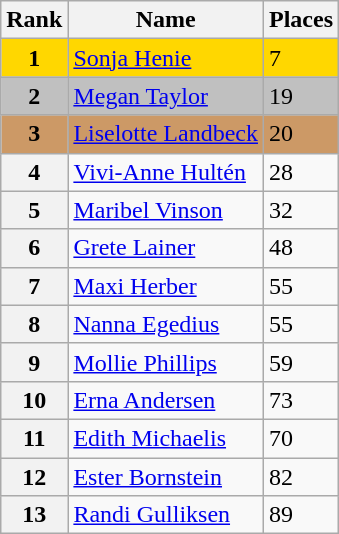<table class="wikitable">
<tr>
<th>Rank</th>
<th>Name</th>
<th>Places</th>
</tr>
<tr bgcolor=gold>
<td align=center><strong>1</strong></td>
<td> <a href='#'>Sonja Henie</a></td>
<td>7</td>
</tr>
<tr bgcolor=silver>
<td align=center><strong>2</strong></td>
<td> <a href='#'>Megan Taylor</a></td>
<td>19</td>
</tr>
<tr bgcolor=cc9966>
<td align=center><strong>3</strong></td>
<td> <a href='#'>Liselotte Landbeck</a></td>
<td>20</td>
</tr>
<tr>
<th>4</th>
<td> <a href='#'>Vivi-Anne Hultén</a></td>
<td>28</td>
</tr>
<tr>
<th>5</th>
<td> <a href='#'>Maribel Vinson</a></td>
<td>32</td>
</tr>
<tr>
<th>6</th>
<td> <a href='#'>Grete Lainer</a></td>
<td>48</td>
</tr>
<tr>
<th>7</th>
<td> <a href='#'>Maxi Herber</a></td>
<td>55</td>
</tr>
<tr>
<th>8</th>
<td> <a href='#'>Nanna Egedius</a></td>
<td>55</td>
</tr>
<tr>
<th>9</th>
<td> <a href='#'>Mollie Phillips</a></td>
<td>59</td>
</tr>
<tr>
<th>10</th>
<td> <a href='#'>Erna Andersen</a></td>
<td>73</td>
</tr>
<tr>
<th>11</th>
<td> <a href='#'>Edith Michaelis</a></td>
<td>70</td>
</tr>
<tr>
<th>12</th>
<td> <a href='#'>Ester Bornstein</a></td>
<td>82</td>
</tr>
<tr>
<th>13</th>
<td> <a href='#'>Randi Gulliksen</a></td>
<td>89</td>
</tr>
</table>
